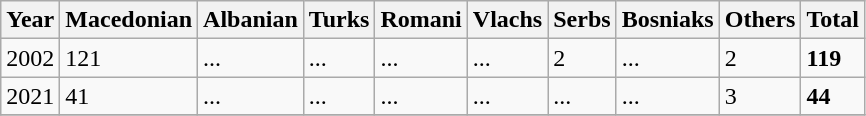<table class="wikitable">
<tr>
<th>Year</th>
<th>Macedonian</th>
<th>Albanian</th>
<th>Turks</th>
<th>Romani</th>
<th>Vlachs</th>
<th>Serbs</th>
<th>Bosniaks</th>
<th><abbr>Others</abbr></th>
<th>Total</th>
</tr>
<tr>
<td>2002</td>
<td>121</td>
<td>...</td>
<td>...</td>
<td>...</td>
<td>...</td>
<td>2</td>
<td>...</td>
<td>2</td>
<td><strong>119</strong></td>
</tr>
<tr>
<td>2021</td>
<td>41</td>
<td>...</td>
<td>...</td>
<td>...</td>
<td>...</td>
<td>...</td>
<td>...</td>
<td>3</td>
<td><strong>44</strong></td>
</tr>
<tr>
</tr>
</table>
